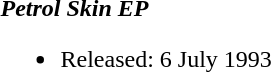<table>
<tr>
<td align="left"><strong><em>Petrol Skin EP</em></strong><br><ul><li>Released: 6 July 1993</li></ul></td>
</tr>
</table>
